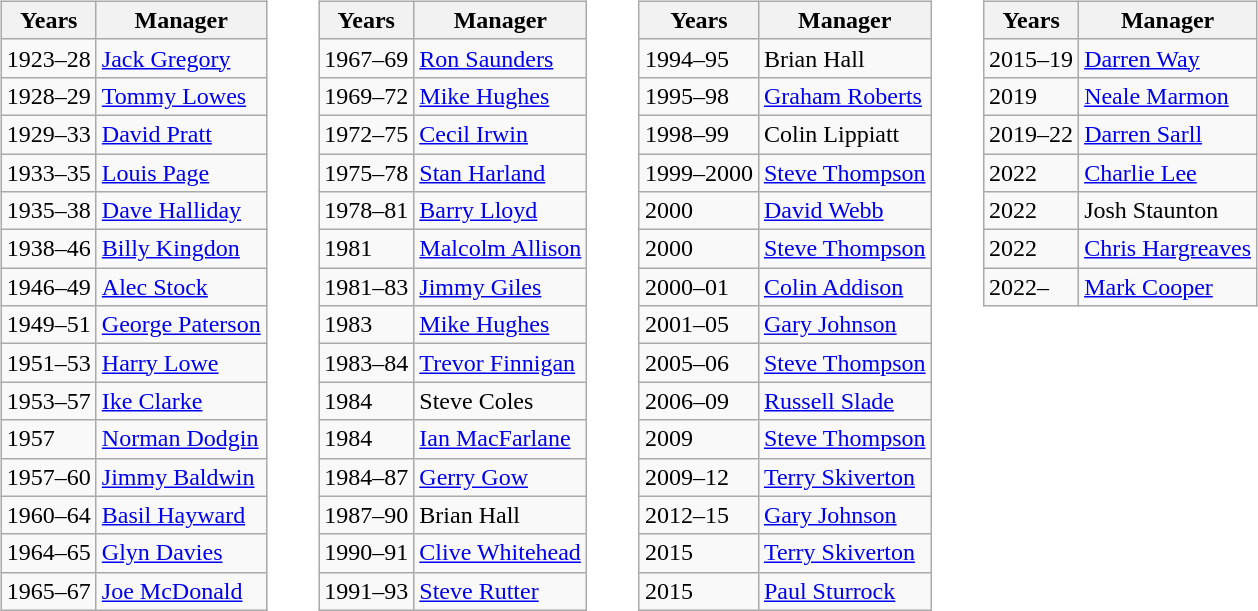<table>
<tr>
<td valign="top"><br><table class="wikitable">
<tr>
<th>Years</th>
<th>Manager</th>
</tr>
<tr>
<td>1923–28</td>
<td> <a href='#'>Jack Gregory</a></td>
</tr>
<tr>
<td>1928–29</td>
<td> <a href='#'>Tommy Lowes</a></td>
</tr>
<tr>
<td>1929–33</td>
<td> <a href='#'>David Pratt</a></td>
</tr>
<tr>
<td>1933–35</td>
<td> <a href='#'>Louis Page</a></td>
</tr>
<tr>
<td>1935–38</td>
<td> <a href='#'>Dave Halliday</a></td>
</tr>
<tr>
<td>1938–46</td>
<td> <a href='#'>Billy Kingdon</a></td>
</tr>
<tr>
<td>1946–49</td>
<td> <a href='#'>Alec Stock</a></td>
</tr>
<tr>
<td>1949–51</td>
<td> <a href='#'>George Paterson</a></td>
</tr>
<tr>
<td>1951–53</td>
<td> <a href='#'>Harry Lowe</a></td>
</tr>
<tr>
<td>1953–57</td>
<td> <a href='#'>Ike Clarke</a></td>
</tr>
<tr>
<td>1957</td>
<td> <a href='#'>Norman Dodgin</a></td>
</tr>
<tr>
<td>1957–60</td>
<td> <a href='#'>Jimmy Baldwin</a></td>
</tr>
<tr>
<td>1960–64</td>
<td> <a href='#'>Basil Hayward</a></td>
</tr>
<tr>
<td>1964–65</td>
<td> <a href='#'>Glyn Davies</a></td>
</tr>
<tr>
<td>1965–67</td>
<td> <a href='#'>Joe McDonald</a></td>
</tr>
</table>
</td>
<td width="10"> </td>
<td valign="top"><br><table class="wikitable">
<tr>
<th>Years</th>
<th>Manager</th>
</tr>
<tr>
<td>1967–69</td>
<td> <a href='#'>Ron Saunders</a></td>
</tr>
<tr>
<td>1969–72</td>
<td> <a href='#'>Mike Hughes</a></td>
</tr>
<tr>
<td>1972–75</td>
<td> <a href='#'>Cecil Irwin</a></td>
</tr>
<tr>
<td>1975–78</td>
<td> <a href='#'>Stan Harland</a></td>
</tr>
<tr>
<td>1978–81</td>
<td> <a href='#'>Barry Lloyd</a></td>
</tr>
<tr>
<td>1981</td>
<td> <a href='#'>Malcolm Allison</a></td>
</tr>
<tr>
<td>1981–83</td>
<td> <a href='#'>Jimmy Giles</a></td>
</tr>
<tr>
<td>1983</td>
<td> <a href='#'>Mike Hughes</a></td>
</tr>
<tr>
<td>1983–84</td>
<td> <a href='#'>Trevor Finnigan</a></td>
</tr>
<tr>
<td>1984</td>
<td> Steve Coles</td>
</tr>
<tr>
<td>1984</td>
<td> <a href='#'>Ian MacFarlane</a></td>
</tr>
<tr>
<td>1984–87</td>
<td> <a href='#'>Gerry Gow</a></td>
</tr>
<tr>
<td>1987–90</td>
<td> Brian Hall</td>
</tr>
<tr>
<td>1990–91</td>
<td> <a href='#'>Clive Whitehead</a></td>
</tr>
<tr>
<td>1991–93</td>
<td> <a href='#'>Steve Rutter</a></td>
</tr>
</table>
</td>
<td width="10"> </td>
<td valign="top"><br><table class="wikitable">
<tr>
<th>Years</th>
<th>Manager</th>
</tr>
<tr>
<td>1994–95</td>
<td> Brian Hall</td>
</tr>
<tr>
<td>1995–98</td>
<td> <a href='#'>Graham Roberts</a></td>
</tr>
<tr>
<td>1998–99</td>
<td> Colin Lippiatt</td>
</tr>
<tr>
<td>1999–2000</td>
<td> <a href='#'>Steve Thompson</a></td>
</tr>
<tr>
<td>2000</td>
<td> <a href='#'>David Webb</a></td>
</tr>
<tr>
<td>2000</td>
<td> <a href='#'>Steve Thompson</a></td>
</tr>
<tr>
<td>2000–01</td>
<td> <a href='#'>Colin Addison</a></td>
</tr>
<tr>
<td>2001–05</td>
<td> <a href='#'>Gary Johnson</a></td>
</tr>
<tr>
<td>2005–06</td>
<td> <a href='#'>Steve Thompson</a></td>
</tr>
<tr>
<td>2006–09</td>
<td> <a href='#'>Russell Slade</a></td>
</tr>
<tr>
<td>2009</td>
<td> <a href='#'>Steve Thompson</a></td>
</tr>
<tr>
<td>2009–12</td>
<td> <a href='#'>Terry Skiverton</a></td>
</tr>
<tr>
<td>2012–15</td>
<td> <a href='#'>Gary Johnson</a></td>
</tr>
<tr>
<td>2015</td>
<td> <a href='#'>Terry Skiverton</a></td>
</tr>
<tr>
<td>2015</td>
<td> <a href='#'>Paul Sturrock</a></td>
</tr>
</table>
</td>
<td width="10"> </td>
<td valign="top"><br><table class="wikitable">
<tr>
<th>Years</th>
<th>Manager</th>
</tr>
<tr>
<td>2015–19</td>
<td> <a href='#'>Darren Way</a></td>
</tr>
<tr>
<td>2019</td>
<td> <a href='#'>Neale Marmon</a></td>
</tr>
<tr>
<td>2019–22</td>
<td> <a href='#'>Darren Sarll</a></td>
</tr>
<tr>
<td>2022</td>
<td> <a href='#'>Charlie Lee</a></td>
</tr>
<tr>
<td>2022</td>
<td> Josh Staunton</td>
</tr>
<tr>
<td>2022</td>
<td> <a href='#'>Chris Hargreaves</a></td>
</tr>
<tr>
<td>2022–</td>
<td> <a href='#'>Mark Cooper</a></td>
</tr>
</table>
</td>
</tr>
</table>
